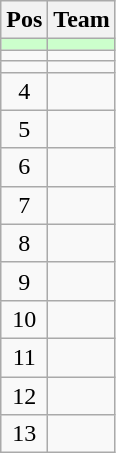<table class="wikitable">
<tr>
<th>Pos</th>
<th>Team</th>
</tr>
<tr bgcolor="#ccffcc">
<td align="center"></td>
<td></td>
</tr>
<tr>
<td align="center"></td>
<td></td>
</tr>
<tr>
<td align="center"></td>
<td></td>
</tr>
<tr>
<td align="center">4</td>
<td></td>
</tr>
<tr>
<td align="center">5</td>
<td></td>
</tr>
<tr>
<td align="center">6</td>
<td></td>
</tr>
<tr>
<td align="center">7</td>
<td></td>
</tr>
<tr>
<td align="center">8</td>
<td></td>
</tr>
<tr>
<td align="center">9</td>
<td></td>
</tr>
<tr>
<td align="center">10</td>
<td></td>
</tr>
<tr>
<td align="center">11</td>
<td></td>
</tr>
<tr>
<td align="center">12</td>
<td></td>
</tr>
<tr>
<td align="center">13</td>
<td></td>
</tr>
</table>
